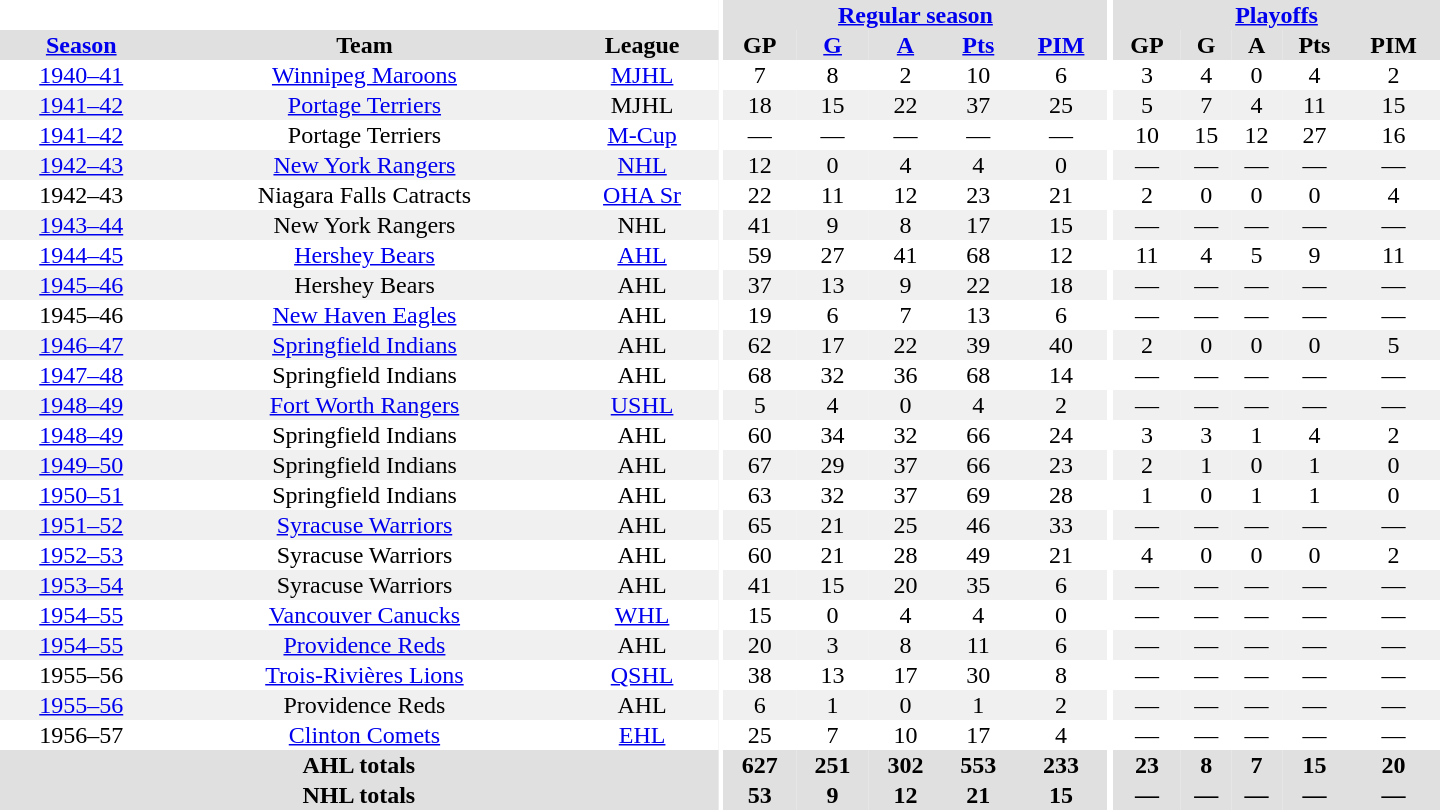<table border="0" cellpadding="1" cellspacing="0" style="text-align:center; width:60em">
<tr bgcolor="#e0e0e0">
<th colspan="3" bgcolor="#ffffff"></th>
<th rowspan="100" bgcolor="#ffffff"></th>
<th colspan="5"><a href='#'>Regular season</a></th>
<th rowspan="100" bgcolor="#ffffff"></th>
<th colspan="5"><a href='#'>Playoffs</a></th>
</tr>
<tr bgcolor="#e0e0e0">
<th><a href='#'>Season</a></th>
<th>Team</th>
<th>League</th>
<th>GP</th>
<th><a href='#'>G</a></th>
<th><a href='#'>A</a></th>
<th><a href='#'>Pts</a></th>
<th><a href='#'>PIM</a></th>
<th>GP</th>
<th>G</th>
<th>A</th>
<th>Pts</th>
<th>PIM</th>
</tr>
<tr>
<td><a href='#'>1940–41</a></td>
<td><a href='#'>Winnipeg Maroons</a></td>
<td><a href='#'>MJHL</a></td>
<td>7</td>
<td>8</td>
<td>2</td>
<td>10</td>
<td>6</td>
<td>3</td>
<td>4</td>
<td>0</td>
<td>4</td>
<td>2</td>
</tr>
<tr bgcolor="#f0f0f0">
<td><a href='#'>1941–42</a></td>
<td><a href='#'>Portage Terriers</a></td>
<td>MJHL</td>
<td>18</td>
<td>15</td>
<td>22</td>
<td>37</td>
<td>25</td>
<td>5</td>
<td>7</td>
<td>4</td>
<td>11</td>
<td>15</td>
</tr>
<tr>
<td><a href='#'>1941–42</a></td>
<td>Portage Terriers</td>
<td><a href='#'>M-Cup</a></td>
<td>—</td>
<td>—</td>
<td>—</td>
<td>—</td>
<td>—</td>
<td>10</td>
<td>15</td>
<td>12</td>
<td>27</td>
<td>16</td>
</tr>
<tr bgcolor="#f0f0f0">
<td><a href='#'>1942–43</a></td>
<td><a href='#'>New York Rangers</a></td>
<td><a href='#'>NHL</a></td>
<td>12</td>
<td>0</td>
<td>4</td>
<td>4</td>
<td>0</td>
<td>—</td>
<td>—</td>
<td>—</td>
<td>—</td>
<td>—</td>
</tr>
<tr>
<td>1942–43</td>
<td>Niagara Falls Catracts</td>
<td><a href='#'>OHA Sr</a></td>
<td>22</td>
<td>11</td>
<td>12</td>
<td>23</td>
<td>21</td>
<td>2</td>
<td>0</td>
<td>0</td>
<td>0</td>
<td>4</td>
</tr>
<tr bgcolor="#f0f0f0">
<td><a href='#'>1943–44</a></td>
<td>New York Rangers</td>
<td>NHL</td>
<td>41</td>
<td>9</td>
<td>8</td>
<td>17</td>
<td>15</td>
<td>—</td>
<td>—</td>
<td>—</td>
<td>—</td>
<td>—</td>
</tr>
<tr>
<td><a href='#'>1944–45</a></td>
<td><a href='#'>Hershey Bears</a></td>
<td><a href='#'>AHL</a></td>
<td>59</td>
<td>27</td>
<td>41</td>
<td>68</td>
<td>12</td>
<td>11</td>
<td>4</td>
<td>5</td>
<td>9</td>
<td>11</td>
</tr>
<tr bgcolor="#f0f0f0">
<td><a href='#'>1945–46</a></td>
<td>Hershey Bears</td>
<td>AHL</td>
<td>37</td>
<td>13</td>
<td>9</td>
<td>22</td>
<td>18</td>
<td>—</td>
<td>—</td>
<td>—</td>
<td>—</td>
<td>—</td>
</tr>
<tr>
<td>1945–46</td>
<td><a href='#'>New Haven Eagles</a></td>
<td>AHL</td>
<td>19</td>
<td>6</td>
<td>7</td>
<td>13</td>
<td>6</td>
<td>—</td>
<td>—</td>
<td>—</td>
<td>—</td>
<td>—</td>
</tr>
<tr bgcolor="#f0f0f0">
<td><a href='#'>1946–47</a></td>
<td><a href='#'>Springfield Indians</a></td>
<td>AHL</td>
<td>62</td>
<td>17</td>
<td>22</td>
<td>39</td>
<td>40</td>
<td>2</td>
<td>0</td>
<td>0</td>
<td>0</td>
<td>5</td>
</tr>
<tr>
<td><a href='#'>1947–48</a></td>
<td>Springfield Indians</td>
<td>AHL</td>
<td>68</td>
<td>32</td>
<td>36</td>
<td>68</td>
<td>14</td>
<td>—</td>
<td>—</td>
<td>—</td>
<td>—</td>
<td>—</td>
</tr>
<tr bgcolor="#f0f0f0">
<td><a href='#'>1948–49</a></td>
<td><a href='#'>Fort Worth Rangers</a></td>
<td><a href='#'>USHL</a></td>
<td>5</td>
<td>4</td>
<td>0</td>
<td>4</td>
<td>2</td>
<td>—</td>
<td>—</td>
<td>—</td>
<td>—</td>
<td>—</td>
</tr>
<tr>
<td><a href='#'>1948–49</a></td>
<td>Springfield Indians</td>
<td>AHL</td>
<td>60</td>
<td>34</td>
<td>32</td>
<td>66</td>
<td>24</td>
<td>3</td>
<td>3</td>
<td>1</td>
<td>4</td>
<td>2</td>
</tr>
<tr bgcolor="#f0f0f0">
<td><a href='#'>1949–50</a></td>
<td>Springfield Indians</td>
<td>AHL</td>
<td>67</td>
<td>29</td>
<td>37</td>
<td>66</td>
<td>23</td>
<td>2</td>
<td>1</td>
<td>0</td>
<td>1</td>
<td>0</td>
</tr>
<tr>
<td><a href='#'>1950–51</a></td>
<td>Springfield Indians</td>
<td>AHL</td>
<td>63</td>
<td>32</td>
<td>37</td>
<td>69</td>
<td>28</td>
<td>1</td>
<td>0</td>
<td>1</td>
<td>1</td>
<td>0</td>
</tr>
<tr bgcolor="#f0f0f0">
<td><a href='#'>1951–52</a></td>
<td><a href='#'>Syracuse Warriors</a></td>
<td>AHL</td>
<td>65</td>
<td>21</td>
<td>25</td>
<td>46</td>
<td>33</td>
<td>—</td>
<td>—</td>
<td>—</td>
<td>—</td>
<td>—</td>
</tr>
<tr>
<td><a href='#'>1952–53</a></td>
<td>Syracuse Warriors</td>
<td>AHL</td>
<td>60</td>
<td>21</td>
<td>28</td>
<td>49</td>
<td>21</td>
<td>4</td>
<td>0</td>
<td>0</td>
<td>0</td>
<td>2</td>
</tr>
<tr bgcolor="#f0f0f0">
<td><a href='#'>1953–54</a></td>
<td>Syracuse Warriors</td>
<td>AHL</td>
<td>41</td>
<td>15</td>
<td>20</td>
<td>35</td>
<td>6</td>
<td>—</td>
<td>—</td>
<td>—</td>
<td>—</td>
<td>—</td>
</tr>
<tr>
<td><a href='#'>1954–55</a></td>
<td><a href='#'>Vancouver Canucks</a></td>
<td><a href='#'>WHL</a></td>
<td>15</td>
<td>0</td>
<td>4</td>
<td>4</td>
<td>0</td>
<td>—</td>
<td>—</td>
<td>—</td>
<td>—</td>
<td>—</td>
</tr>
<tr bgcolor="#f0f0f0">
<td><a href='#'>1954–55</a></td>
<td><a href='#'>Providence Reds</a></td>
<td>AHL</td>
<td>20</td>
<td>3</td>
<td>8</td>
<td>11</td>
<td>6</td>
<td>—</td>
<td>—</td>
<td>—</td>
<td>—</td>
<td>—</td>
</tr>
<tr>
<td>1955–56</td>
<td><a href='#'>Trois-Rivières Lions</a></td>
<td><a href='#'>QSHL</a></td>
<td>38</td>
<td>13</td>
<td>17</td>
<td>30</td>
<td>8</td>
<td>—</td>
<td>—</td>
<td>—</td>
<td>—</td>
<td>—</td>
</tr>
<tr bgcolor="#f0f0f0">
<td><a href='#'>1955–56</a></td>
<td>Providence Reds</td>
<td>AHL</td>
<td>6</td>
<td>1</td>
<td>0</td>
<td>1</td>
<td>2</td>
<td>—</td>
<td>—</td>
<td>—</td>
<td>—</td>
<td>—</td>
</tr>
<tr>
<td>1956–57</td>
<td><a href='#'>Clinton Comets</a></td>
<td><a href='#'>EHL</a></td>
<td>25</td>
<td>7</td>
<td>10</td>
<td>17</td>
<td>4</td>
<td>—</td>
<td>—</td>
<td>—</td>
<td>—</td>
<td>—</td>
</tr>
<tr bgcolor="#e0e0e0">
<th colspan="3">AHL totals</th>
<th>627</th>
<th>251</th>
<th>302</th>
<th>553</th>
<th>233</th>
<th>23</th>
<th>8</th>
<th>7</th>
<th>15</th>
<th>20</th>
</tr>
<tr bgcolor="#e0e0e0">
<th colspan="3">NHL totals</th>
<th>53</th>
<th>9</th>
<th>12</th>
<th>21</th>
<th>15</th>
<th>—</th>
<th>—</th>
<th>—</th>
<th>—</th>
<th>—</th>
</tr>
</table>
